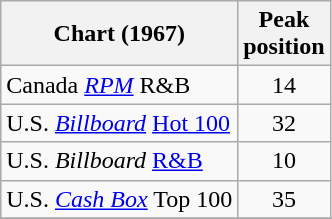<table class="wikitable sortable">
<tr>
<th align="left">Chart (1967)</th>
<th align="left">Peak<br>position</th>
</tr>
<tr>
<td>Canada <em><a href='#'>RPM</a></em> R&B</td>
<td style="text-align:center;">14</td>
</tr>
<tr>
<td>U.S. <em><a href='#'>Billboard</a></em> <a href='#'>Hot 100</a></td>
<td style="text-align:center;">32</td>
</tr>
<tr>
<td>U.S. <em>Billboard</em> <a href='#'>R&B</a></td>
<td style="text-align:center;">10</td>
</tr>
<tr>
<td>U.S. <em><a href='#'>Cash Box</a></em> Top 100</td>
<td style="text-align:center;">35</td>
</tr>
<tr>
</tr>
</table>
